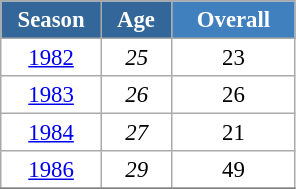<table class="wikitable" style="font-size:95%; text-align:center; border:grey solid 1px; border-collapse:collapse; background:#ffffff;">
<tr>
<th style="background-color:#369; color:white; width:60px;"> Season </th>
<th style="background-color:#369; color:white; width:40px;"> Age </th>
<th style="background-color:#4180be; color:white; width:75px;">Overall</th>
</tr>
<tr>
<td><a href='#'>1982</a></td>
<td><em>25</em></td>
<td>23</td>
</tr>
<tr>
<td><a href='#'>1983</a></td>
<td><em>26</em></td>
<td>26</td>
</tr>
<tr>
<td><a href='#'>1984</a></td>
<td><em>27</em></td>
<td>21</td>
</tr>
<tr>
<td><a href='#'>1986</a></td>
<td><em>29</em></td>
<td>49</td>
</tr>
<tr>
</tr>
</table>
